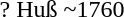<table>
<tr>
<td>? Huß</td>
<td>~1760</td>
</tr>
<tr>
</tr>
</table>
